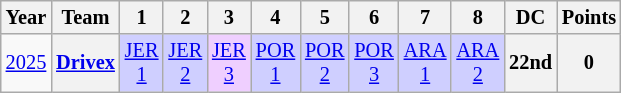<table class="wikitable" style="text-align:center; font-size:85%">
<tr>
<th>Year</th>
<th>Team</th>
<th>1</th>
<th>2</th>
<th>3</th>
<th>4</th>
<th>5</th>
<th>6</th>
<th>7</th>
<th>8</th>
<th>DC</th>
<th>Points</th>
</tr>
<tr>
<td><a href='#'>2025</a></td>
<th><a href='#'>Drivex</a></th>
<td style="background:#CFCFFF"><a href='#'>JER<br>1</a><br></td>
<td style="background:#CFCFFF"><a href='#'>JER<br>2</a><br></td>
<td style="background:#EFCFFF"><a href='#'>JER<br>3</a><br></td>
<td style="background:#CFCFFF"><a href='#'>POR<br>1</a><br></td>
<td style="background:#CFCFFF"><a href='#'>POR<br>2</a><br></td>
<td style="background:#CFCFFF"><a href='#'>POR<br>3</a><br></td>
<td style="background:#CFCFFF"><a href='#'>ARA<br>1</a><br></td>
<td style="background:#CFCFFF"><a href='#'>ARA<br>2</a><br></td>
<th>22nd</th>
<th>0</th>
</tr>
</table>
